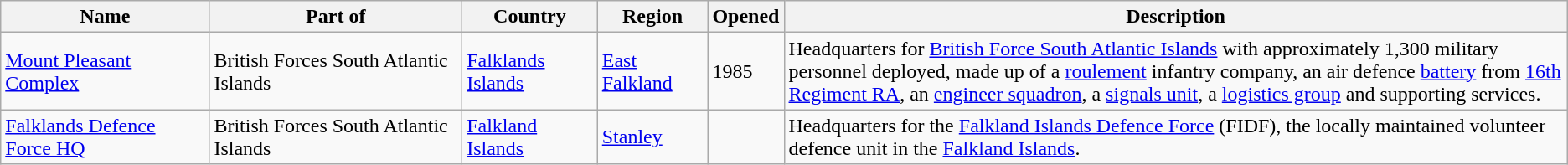<table class="wikitable sortable" border="1">
<tr>
<th style="width="15%">Name</th>
<th style="width="15%">Part of</th>
<th style="width="4%">Country</th>
<th style="width="10%">Region</th>
<th style="width="5%">Opened</th>
<th style="class="unsortable" width="50%">Description</th>
</tr>
<tr>
<td><a href='#'>Mount Pleasant Complex</a></td>
<td>British Forces South Atlantic Islands</td>
<td><a href='#'>Falklands Islands</a></td>
<td><a href='#'>East Falkland</a></td>
<td>1985</td>
<td>Headquarters for <a href='#'>British Force South Atlantic Islands</a> with approximately 1,300 military personnel deployed, made up of a <a href='#'>roulement</a> infantry company, an air defence <a href='#'>battery</a> from <a href='#'>16th Regiment RA</a>, an <a href='#'>engineer squadron</a>, a <a href='#'>signals unit</a>, a <a href='#'>logistics group</a> and supporting services.</td>
</tr>
<tr>
<td><a href='#'>Falklands Defence Force HQ</a></td>
<td>British Forces South Atlantic Islands</td>
<td><a href='#'>Falkland Islands</a></td>
<td><a href='#'>Stanley</a></td>
<td></td>
<td>Headquarters for the <a href='#'>Falkland Islands Defence Force</a> (FIDF), the locally maintained volunteer defence unit in the <a href='#'>Falkland Islands</a>.</td>
</tr>
</table>
